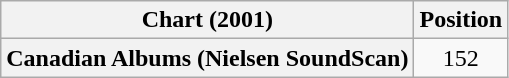<table class="wikitable plainrowheaders">
<tr>
<th>Chart (2001)</th>
<th>Position</th>
</tr>
<tr>
<th scope="row">Canadian Albums (Nielsen SoundScan)</th>
<td align=center>152</td>
</tr>
</table>
